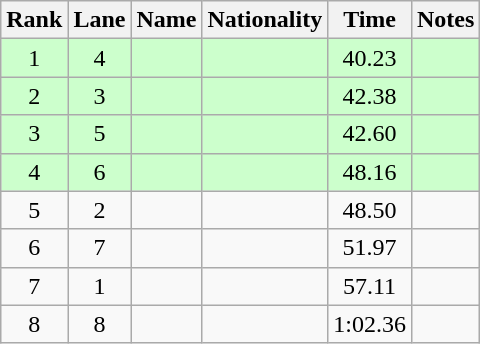<table class="wikitable sortable" style="text-align:center">
<tr>
<th>Rank</th>
<th>Lane</th>
<th>Name</th>
<th>Nationality</th>
<th>Time</th>
<th>Notes</th>
</tr>
<tr bgcolor=ccffcc>
<td>1</td>
<td>4</td>
<td align=left></td>
<td align=left></td>
<td>40.23</td>
<td><strong></strong> <strong></strong></td>
</tr>
<tr bgcolor=ccffcc>
<td>2</td>
<td>3</td>
<td align=left></td>
<td align=left></td>
<td>42.38</td>
<td><strong></strong></td>
</tr>
<tr bgcolor=ccffcc>
<td>3</td>
<td>5</td>
<td align=left></td>
<td align=left></td>
<td>42.60</td>
<td><strong></strong></td>
</tr>
<tr bgcolor=ccffcc>
<td>4</td>
<td>6</td>
<td align=left></td>
<td align=left></td>
<td>48.16</td>
<td><strong></strong></td>
</tr>
<tr>
<td>5</td>
<td>2</td>
<td align=left></td>
<td align=left></td>
<td>48.50</td>
<td></td>
</tr>
<tr>
<td>6</td>
<td>7</td>
<td align=left></td>
<td align=left></td>
<td>51.97</td>
<td></td>
</tr>
<tr>
<td>7</td>
<td>1</td>
<td align=left></td>
<td align=left></td>
<td>57.11</td>
<td></td>
</tr>
<tr>
<td>8</td>
<td>8</td>
<td align=left></td>
<td align=left></td>
<td>1:02.36</td>
<td></td>
</tr>
</table>
